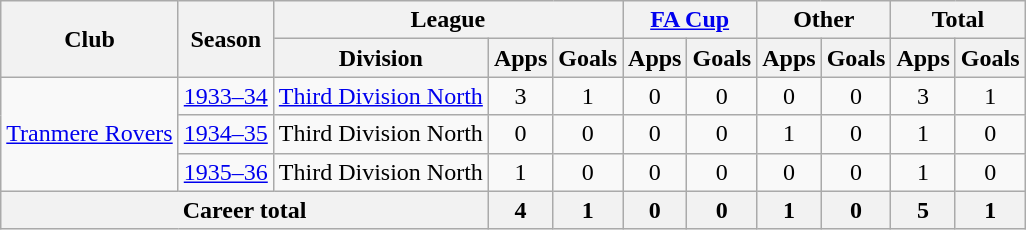<table class="wikitable" style="text-align:center;">
<tr>
<th rowspan="2">Club</th>
<th rowspan="2">Season</th>
<th colspan="3">League</th>
<th colspan="2"><a href='#'>FA Cup</a></th>
<th colspan="2">Other</th>
<th colspan="2">Total</th>
</tr>
<tr>
<th>Division</th>
<th>Apps</th>
<th>Goals</th>
<th>Apps</th>
<th>Goals</th>
<th>Apps</th>
<th>Goals</th>
<th>Apps</th>
<th>Goals</th>
</tr>
<tr>
<td rowspan="3"><a href='#'>Tranmere Rovers</a></td>
<td><a href='#'>1933–34</a></td>
<td><a href='#'>Third Division North</a></td>
<td>3</td>
<td>1</td>
<td>0</td>
<td>0</td>
<td>0</td>
<td>0</td>
<td>3</td>
<td>1</td>
</tr>
<tr>
<td><a href='#'>1934–35</a></td>
<td>Third Division North</td>
<td>0</td>
<td>0</td>
<td>0</td>
<td>0</td>
<td>1</td>
<td>0</td>
<td>1</td>
<td>0</td>
</tr>
<tr>
<td><a href='#'>1935–36</a></td>
<td>Third Division North</td>
<td>1</td>
<td>0</td>
<td>0</td>
<td>0</td>
<td>0</td>
<td>0</td>
<td>1</td>
<td>0</td>
</tr>
<tr>
<th colspan="3">Career total</th>
<th>4</th>
<th>1</th>
<th>0</th>
<th>0</th>
<th>1</th>
<th>0</th>
<th>5</th>
<th>1</th>
</tr>
</table>
